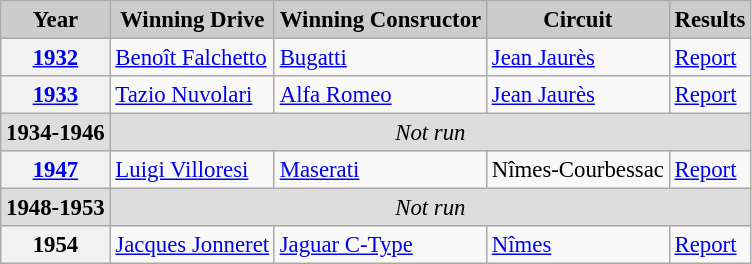<table class="wikitable alternance" bgcolor="#f7f8ff" border="1" cellpadding="3" cellspacing="0" style="font-size: 95%; border: gray solid 1px; border-collapse: collapse;">
<tr>
<th scope="col" style="background:#CCCCCC;">Year</th>
<th scope="col" style="background:#CCCCCC;">Winning Drive</th>
<th scope="col" style="background:#CCCCCC;">Winning Consructor</th>
<th scope="col" style="background:#CCCCCC;">Circuit</th>
<th scope="col" style="background:#CCCCCC;">Results</th>
</tr>
<tr>
<th scope="row" style="text-align:center;"><a href='#'>1932</a></th>
<td> <a href='#'>Benoît Falchetto</a></td>
<td> <a href='#'>Bugatti</a></td>
<td><a href='#'>Jean Jaurès</a></td>
<td><a href='#'>Report</a></td>
</tr>
<tr>
<th scope="row" style="text-align:center;"><a href='#'>1933</a></th>
<td> <a href='#'>Tazio Nuvolari</a></td>
<td>  <a href='#'>Alfa Romeo</a></td>
<td><a href='#'>Jean Jaurès</a></td>
<td><a href='#'>Report</a></td>
</tr>
<tr>
<th scope="row" style="text-align:center;background:#DDDDDD;">1934-1946</th>
<td colspan="4" style="text-align:center;background:#DDDDDD;"><em>Not run</em></td>
</tr>
<tr>
<th scope="row" style="text-align:center;"><a href='#'>1947</a></th>
<td> <a href='#'>Luigi Villoresi</a></td>
<td> <a href='#'>Maserati</a></td>
<td>Nîmes-Courbessac</td>
<td><a href='#'>Report</a></td>
</tr>
<tr>
<th scope="row" style="text-align:center;background:#DDDDDD;">1948-1953</th>
<td colspan="4" style="text-align:center;background:#DDDDDD;"><em>Not run</em></td>
</tr>
<tr>
<th scope="row" style="text-align:center;">1954</th>
<td> <a href='#'>Jacques Jonneret</a></td>
<td> <a href='#'>Jaguar C-Type</a></td>
<td><a href='#'>Nîmes</a></td>
<td><a href='#'>Report</a></td>
</tr>
</table>
